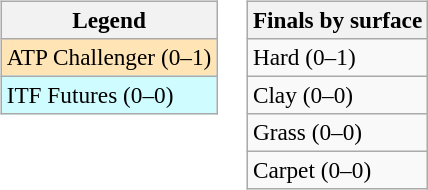<table>
<tr valign=top>
<td><br><table class=wikitable style=font-size:97%>
<tr>
<th>Legend</th>
</tr>
<tr bgcolor=moccasin>
<td>ATP Challenger (0–1)</td>
</tr>
<tr bgcolor=cffcff>
<td>ITF Futures (0–0)</td>
</tr>
</table>
</td>
<td><br><table class=wikitable style=font-size:97%>
<tr>
<th>Finals by surface</th>
</tr>
<tr>
<td>Hard (0–1)</td>
</tr>
<tr>
<td>Clay (0–0)</td>
</tr>
<tr>
<td>Grass (0–0)</td>
</tr>
<tr>
<td>Carpet (0–0)</td>
</tr>
</table>
</td>
</tr>
</table>
